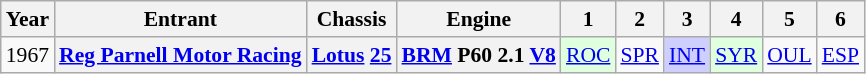<table class="wikitable" style="text-align:center; font-size:90%">
<tr>
<th>Year</th>
<th>Entrant</th>
<th>Chassis</th>
<th>Engine</th>
<th>1</th>
<th>2</th>
<th>3</th>
<th>4</th>
<th>5</th>
<th>6</th>
</tr>
<tr>
<td>1967</td>
<th><a href='#'>Reg Parnell Motor Racing</a></th>
<th><a href='#'>Lotus</a> <a href='#'>25</a></th>
<th><a href='#'>BRM</a> P60 2.1 <a href='#'>V8</a></th>
<td style="background:#DFFFDF;"><a href='#'>ROC</a><br></td>
<td><a href='#'>SPR</a></td>
<td style="background:#CFCFFF;"><a href='#'>INT</a><br></td>
<td style="background:#DFFFDF;"><a href='#'>SYR</a><br></td>
<td><a href='#'>OUL</a></td>
<td><a href='#'>ESP</a></td>
</tr>
</table>
